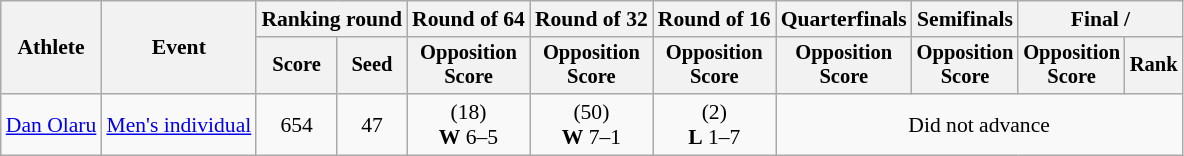<table class="wikitable" style="font-size:90%">
<tr>
<th rowspan="2">Athlete</th>
<th rowspan="2">Event</th>
<th colspan="2">Ranking round</th>
<th>Round of 64</th>
<th>Round of 32</th>
<th>Round of 16</th>
<th>Quarterfinals</th>
<th>Semifinals</th>
<th colspan="2">Final / </th>
</tr>
<tr style="font-size:95%">
<th>Score</th>
<th>Seed</th>
<th>Opposition<br>Score</th>
<th>Opposition<br>Score</th>
<th>Opposition<br>Score</th>
<th>Opposition<br>Score</th>
<th>Opposition<br>Score</th>
<th>Opposition<br>Score</th>
<th>Rank</th>
</tr>
<tr align=center>
<td align=left><a href='#'>Dan Olaru</a></td>
<td align=left><a href='#'>Men's individual</a></td>
<td>654</td>
<td>47</td>
<td> (18)<br><strong>W</strong> 6–5</td>
<td> (50)<br><strong>W</strong> 7–1</td>
<td> (2)<br><strong>L</strong> 1–7</td>
<td colspan=4>Did not advance</td>
</tr>
</table>
